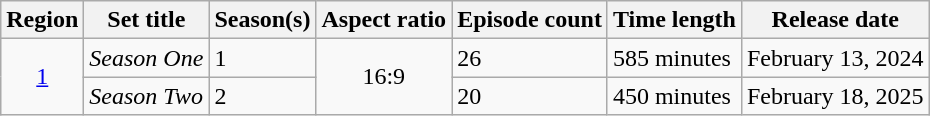<table class="wikitable sortable">
<tr>
<th scope="col">Region</th>
<th scope="col">Set title</th>
<th scope="col">Season(s)</th>
<th scope="col">Aspect ratio</th>
<th scope="col">Episode count</th>
<th scope="col">Time length</th>
<th scope="col">Release date</th>
</tr>
<tr>
<td rowspan="2" style="text-align:center;" "><a href='#'>1</a></td>
<td><em>Season One</em></td>
<td>1</td>
<td rowspan="2" style="text-align:center;" ">16:9</td>
<td>26</td>
<td>585 minutes</td>
<td>February 13, 2024</td>
</tr>
<tr>
<td><em>Season Two</em></td>
<td>2</td>
<td>20</td>
<td>450 minutes</td>
<td>February 18, 2025</td>
</tr>
</table>
